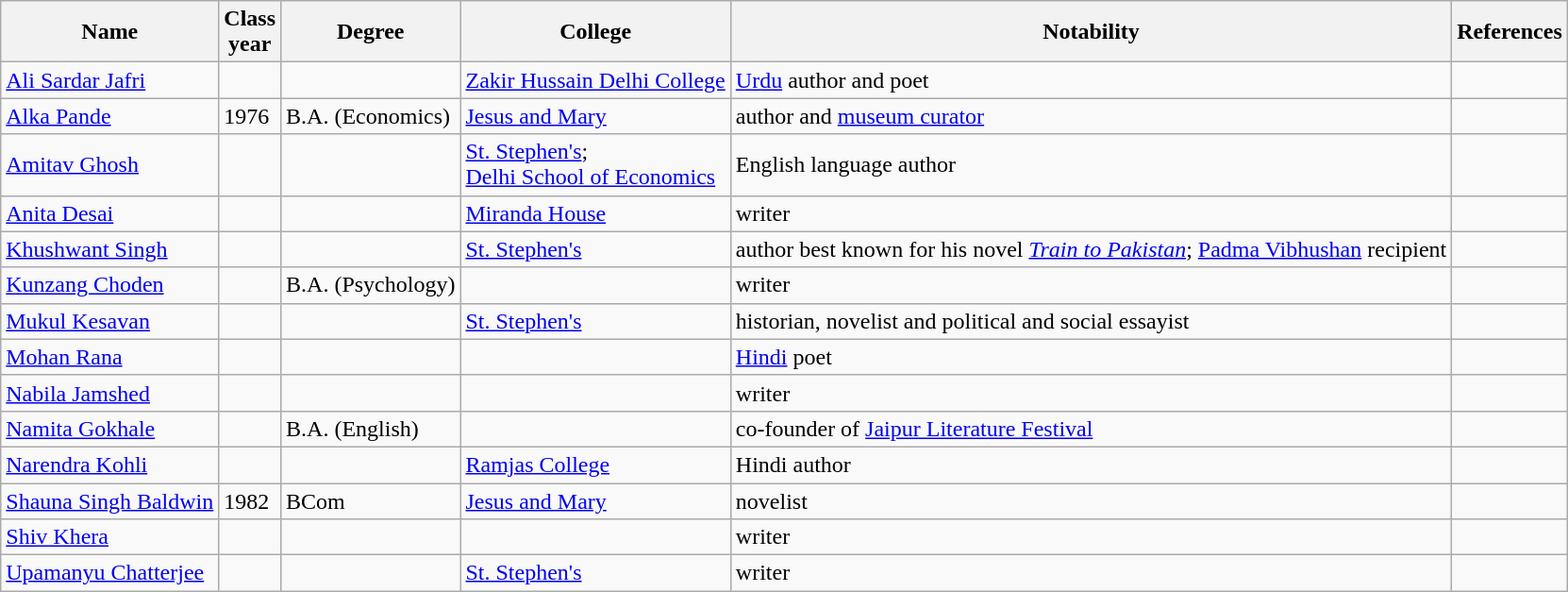<table class="wikitable">
<tr>
<th>Name</th>
<th>Class<br>year</th>
<th>Degree</th>
<th>College</th>
<th>Notability</th>
<th>References</th>
</tr>
<tr>
<td><a href='#'>Ali Sardar Jafri</a></td>
<td></td>
<td></td>
<td><a href='#'>Zakir Hussain Delhi College</a></td>
<td><a href='#'>Urdu</a> author and poet</td>
<td></td>
</tr>
<tr>
<td><a href='#'>Alka Pande</a></td>
<td>1976</td>
<td>B.A. (Economics)</td>
<td><a href='#'>Jesus and Mary</a></td>
<td>author and <a href='#'>museum curator</a></td>
<td></td>
</tr>
<tr>
<td><a href='#'>Amitav Ghosh</a></td>
<td></td>
<td></td>
<td><a href='#'>St. Stephen's</a>;<br><a href='#'>Delhi School of Economics</a></td>
<td>English language author</td>
<td></td>
</tr>
<tr>
<td><a href='#'>Anita Desai</a></td>
<td></td>
<td></td>
<td><a href='#'>Miranda House</a></td>
<td>writer</td>
<td></td>
</tr>
<tr>
<td><a href='#'>Khushwant Singh</a></td>
<td></td>
<td></td>
<td><a href='#'>St. Stephen's</a></td>
<td>author best known for his novel <em><a href='#'>Train to Pakistan</a></em>; <a href='#'>Padma Vibhushan</a> recipient</td>
<td></td>
</tr>
<tr>
<td><a href='#'>Kunzang Choden</a></td>
<td></td>
<td>B.A. (Psychology)</td>
<td></td>
<td>writer</td>
<td></td>
</tr>
<tr>
<td><a href='#'>Mukul Kesavan</a></td>
<td></td>
<td></td>
<td><a href='#'>St. Stephen's</a></td>
<td>historian, novelist and political and social essayist</td>
<td></td>
</tr>
<tr>
<td><a href='#'>Mohan Rana</a></td>
<td></td>
<td></td>
<td></td>
<td><a href='#'>Hindi</a> poet</td>
<td></td>
</tr>
<tr>
<td><a href='#'>Nabila Jamshed</a></td>
<td></td>
<td></td>
<td></td>
<td>writer</td>
<td></td>
</tr>
<tr>
<td><a href='#'>Namita Gokhale</a></td>
<td></td>
<td>B.A. (English)</td>
<td></td>
<td>co-founder of <a href='#'>Jaipur Literature Festival</a></td>
<td></td>
</tr>
<tr>
<td><a href='#'>Narendra Kohli</a></td>
<td></td>
<td></td>
<td><a href='#'>Ramjas College</a></td>
<td>Hindi author</td>
<td></td>
</tr>
<tr>
<td><a href='#'>Shauna Singh Baldwin</a></td>
<td>1982</td>
<td>BCom</td>
<td><a href='#'>Jesus and Mary</a></td>
<td>novelist</td>
<td></td>
</tr>
<tr>
<td><a href='#'>Shiv Khera</a></td>
<td></td>
<td></td>
<td></td>
<td>writer</td>
<td></td>
</tr>
<tr>
<td><a href='#'>Upamanyu Chatterjee</a></td>
<td></td>
<td></td>
<td><a href='#'>St. Stephen's</a></td>
<td>writer</td>
<td></td>
</tr>
</table>
